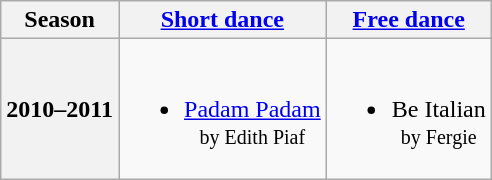<table class="wikitable" style="text-align:center">
<tr>
<th>Season</th>
<th><a href='#'>Short dance</a></th>
<th><a href='#'>Free dance</a></th>
</tr>
<tr>
<th>2010–2011 <br> </th>
<td><br><ul><li><a href='#'>Padam Padam</a> <br><small> by Edith Piaf </small></li></ul></td>
<td><br><ul><li>Be Italian <br><small> by Fergie </small></li></ul></td>
</tr>
</table>
